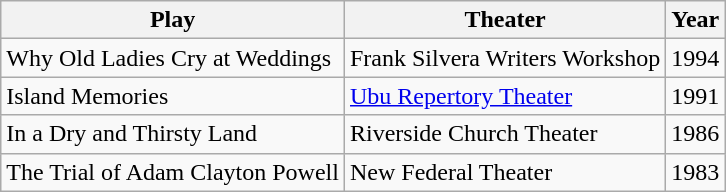<table class="wikitable sortable">
<tr>
<th>Play</th>
<th>Theater</th>
<th>Year</th>
</tr>
<tr>
<td>Why Old Ladies Cry at Weddings</td>
<td>Frank Silvera Writers Workshop</td>
<td>1994</td>
</tr>
<tr>
<td>Island Memories</td>
<td><a href='#'>Ubu Repertory Theater</a></td>
<td>1991</td>
</tr>
<tr>
<td>In a Dry and Thirsty Land</td>
<td>Riverside Church Theater</td>
<td>1986</td>
</tr>
<tr>
<td>The Trial of Adam Clayton Powell</td>
<td>New Federal Theater</td>
<td>1983</td>
</tr>
</table>
